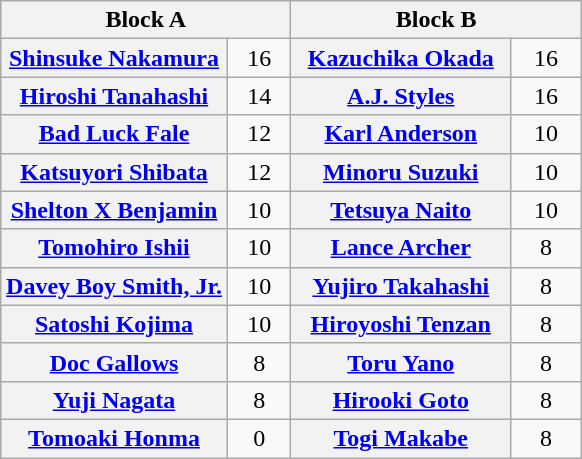<table class="wikitable" style="margin: 1em auto 1em auto;text-align:center">
<tr>
<th colspan="2" style="width:50%">Block A</th>
<th colspan="2" style="width:50%">Block B</th>
</tr>
<tr>
<th><a href='#'>Shinsuke Nakamura</a></th>
<td style="width:35px">16</td>
<th><a href='#'>Kazuchika Okada</a></th>
<td style="width:35px">16</td>
</tr>
<tr>
<th><a href='#'>Hiroshi Tanahashi</a></th>
<td>14</td>
<th><a href='#'>A.J. Styles</a></th>
<td>16</td>
</tr>
<tr>
<th><a href='#'>Bad Luck Fale</a></th>
<td>12</td>
<th><a href='#'>Karl Anderson</a></th>
<td>10</td>
</tr>
<tr>
<th><a href='#'>Katsuyori Shibata</a></th>
<td>12</td>
<th><a href='#'>Minoru Suzuki</a></th>
<td>10</td>
</tr>
<tr>
<th><a href='#'>Shelton X Benjamin</a></th>
<td>10</td>
<th><a href='#'>Tetsuya Naito</a></th>
<td>10</td>
</tr>
<tr>
<th><a href='#'>Tomohiro Ishii</a></th>
<td>10</td>
<th><a href='#'>Lance Archer</a></th>
<td>8</td>
</tr>
<tr>
<th><a href='#'>Davey Boy Smith, Jr.</a></th>
<td>10</td>
<th><a href='#'>Yujiro Takahashi</a></th>
<td>8</td>
</tr>
<tr>
<th><a href='#'>Satoshi Kojima</a></th>
<td>10</td>
<th><a href='#'>Hiroyoshi Tenzan</a></th>
<td>8</td>
</tr>
<tr>
<th><a href='#'>Doc Gallows</a></th>
<td>8</td>
<th><a href='#'>Toru Yano</a></th>
<td>8</td>
</tr>
<tr>
<th><a href='#'>Yuji Nagata</a></th>
<td>8</td>
<th><a href='#'>Hirooki Goto</a></th>
<td>8</td>
</tr>
<tr>
<th><a href='#'>Tomoaki Honma</a></th>
<td>0</td>
<th><a href='#'>Togi Makabe</a></th>
<td>8</td>
</tr>
</table>
